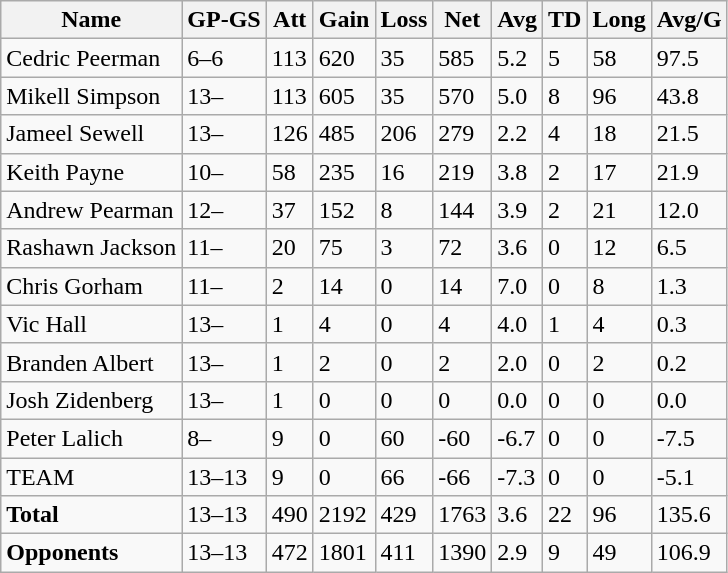<table class="wikitable" style="white-space:nowrap;">
<tr>
<th>Name</th>
<th>GP-GS</th>
<th>Att</th>
<th>Gain</th>
<th>Loss</th>
<th>Net</th>
<th>Avg</th>
<th>TD</th>
<th>Long</th>
<th>Avg/G</th>
</tr>
<tr>
<td>Cedric Peerman</td>
<td>6–6</td>
<td>113</td>
<td>620</td>
<td>35</td>
<td>585</td>
<td>5.2</td>
<td>5</td>
<td>58</td>
<td>97.5</td>
</tr>
<tr>
<td>Mikell Simpson</td>
<td>13–</td>
<td>113</td>
<td>605</td>
<td>35</td>
<td>570</td>
<td>5.0</td>
<td>8</td>
<td>96</td>
<td>43.8</td>
</tr>
<tr>
<td>Jameel Sewell</td>
<td>13–</td>
<td>126</td>
<td>485</td>
<td>206</td>
<td>279</td>
<td>2.2</td>
<td>4</td>
<td>18</td>
<td>21.5</td>
</tr>
<tr>
<td>Keith Payne</td>
<td>10–</td>
<td>58</td>
<td>235</td>
<td>16</td>
<td>219</td>
<td>3.8</td>
<td>2</td>
<td>17</td>
<td>21.9</td>
</tr>
<tr>
<td>Andrew Pearman</td>
<td>12–</td>
<td>37</td>
<td>152</td>
<td>8</td>
<td>144</td>
<td>3.9</td>
<td>2</td>
<td>21</td>
<td>12.0</td>
</tr>
<tr>
<td>Rashawn Jackson</td>
<td>11–</td>
<td>20</td>
<td>75</td>
<td>3</td>
<td>72</td>
<td>3.6</td>
<td>0</td>
<td>12</td>
<td>6.5</td>
</tr>
<tr>
<td>Chris Gorham</td>
<td>11–</td>
<td>2</td>
<td>14</td>
<td>0</td>
<td>14</td>
<td>7.0</td>
<td>0</td>
<td>8</td>
<td>1.3</td>
</tr>
<tr>
<td>Vic Hall</td>
<td>13–</td>
<td>1</td>
<td>4</td>
<td>0</td>
<td>4</td>
<td>4.0</td>
<td>1</td>
<td>4</td>
<td>0.3</td>
</tr>
<tr>
<td>Branden Albert</td>
<td>13–</td>
<td>1</td>
<td>2</td>
<td>0</td>
<td>2</td>
<td>2.0</td>
<td>0</td>
<td>2</td>
<td>0.2</td>
</tr>
<tr>
<td>Josh Zidenberg</td>
<td>13–</td>
<td>1</td>
<td>0</td>
<td>0</td>
<td>0</td>
<td>0.0</td>
<td>0</td>
<td>0</td>
<td>0.0</td>
</tr>
<tr>
<td>Peter Lalich</td>
<td>8–</td>
<td>9</td>
<td>0</td>
<td>60</td>
<td>-60</td>
<td>-6.7</td>
<td>0</td>
<td>0</td>
<td>-7.5</td>
</tr>
<tr>
<td>TEAM</td>
<td>13–13</td>
<td>9</td>
<td>0</td>
<td>66</td>
<td>-66</td>
<td>-7.3</td>
<td>0</td>
<td>0</td>
<td>-5.1</td>
</tr>
<tr>
<td><strong>Total</strong></td>
<td>13–13</td>
<td>490</td>
<td>2192</td>
<td>429</td>
<td>1763</td>
<td>3.6</td>
<td>22</td>
<td>96</td>
<td>135.6</td>
</tr>
<tr>
<td><strong>Opponents</strong></td>
<td>13–13</td>
<td>472</td>
<td>1801</td>
<td>411</td>
<td>1390</td>
<td>2.9</td>
<td>9</td>
<td>49</td>
<td>106.9</td>
</tr>
</table>
